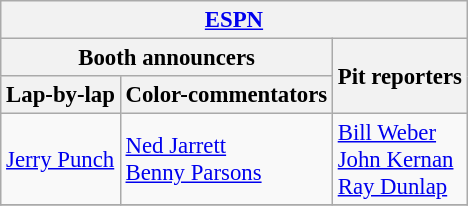<table class="wikitable" style="font-size: 95%">
<tr>
<th colspan=3><a href='#'>ESPN</a></th>
</tr>
<tr>
<th colspan=2>Booth announcers</th>
<th rowspan=2>Pit reporters</th>
</tr>
<tr>
<th><strong>Lap-by-lap</strong></th>
<th><strong>Color-commentators</strong></th>
</tr>
<tr>
<td><a href='#'>Jerry Punch</a></td>
<td><a href='#'>Ned Jarrett</a> <br> <a href='#'>Benny Parsons</a></td>
<td><a href='#'>Bill Weber</a> <br> <a href='#'>John Kernan</a> <br> <a href='#'>Ray Dunlap</a></td>
</tr>
<tr>
</tr>
</table>
